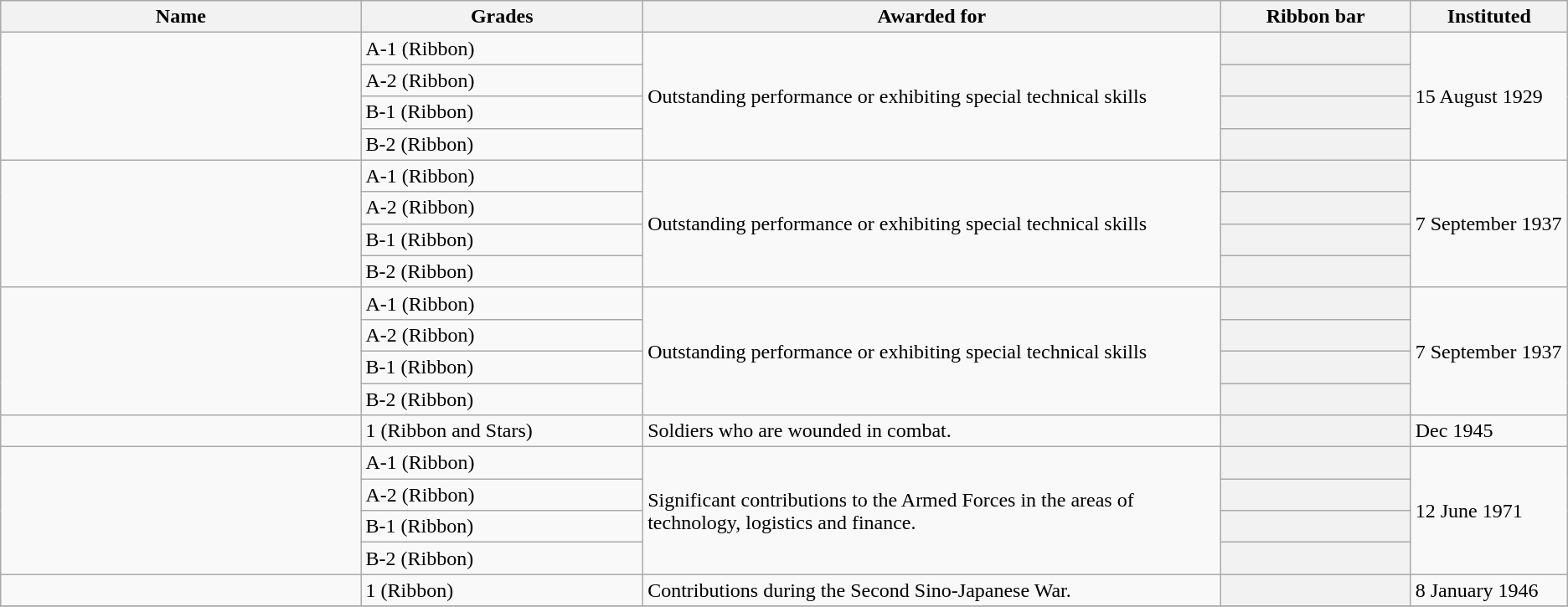<table class="wikitable">
<tr>
<th width="23%">Name</th>
<th width="18%">Grades</th>
<th>Awarded for</th>
<th width="144px">Ribbon bar</th>
<th width="10%">Instituted</th>
</tr>
<tr>
<td rowspan=4></td>
<td>A-1 (Ribbon)</td>
<td rowspan=4>Outstanding performance or exhibiting special technical skills</td>
<th></th>
<td rowspan=4>15 August 1929</td>
</tr>
<tr>
<td>A-2 (Ribbon)</td>
<th></th>
</tr>
<tr>
<td>B-1 (Ribbon)</td>
<th></th>
</tr>
<tr>
<td>B-2 (Ribbon)</td>
<th></th>
</tr>
<tr>
<td rowspan=4></td>
<td>A-1 (Ribbon)</td>
<td rowspan=4>Outstanding performance or exhibiting special technical skills</td>
<th></th>
<td rowspan=4>7 September 1937</td>
</tr>
<tr>
<td>A-2 (Ribbon)</td>
<th></th>
</tr>
<tr>
<td>B-1 (Ribbon)</td>
<th></th>
</tr>
<tr>
<td>B-2 (Ribbon)</td>
<th></th>
</tr>
<tr>
<td rowspan=4></td>
<td>A-1 (Ribbon)</td>
<td rowspan=4>Outstanding performance or exhibiting special technical skills</td>
<th></th>
<td rowspan=4>7 September 1937</td>
</tr>
<tr>
<td>A-2 (Ribbon)</td>
<th></th>
</tr>
<tr>
<td>B-1 (Ribbon)</td>
<th></th>
</tr>
<tr>
<td>B-2 (Ribbon)</td>
<th></th>
</tr>
<tr>
<td></td>
<td>1 (Ribbon and Stars)</td>
<td>Soldiers who are wounded in combat.</td>
<th></th>
<td>Dec 1945</td>
</tr>
<tr>
<td rowspan=4></td>
<td>A-1 (Ribbon)</td>
<td rowspan=4>Significant contributions to the Armed Forces in the areas of technology, logistics and finance.</td>
<th></th>
<td rowspan=4>12 June 1971</td>
</tr>
<tr>
<td>A-2 (Ribbon)</td>
<th></th>
</tr>
<tr>
<td>B-1 (Ribbon)</td>
<th></th>
</tr>
<tr>
<td>B-2 (Ribbon)</td>
<th></th>
</tr>
<tr>
<td></td>
<td>1 (Ribbon)</td>
<td>Contributions during the Second Sino-Japanese War.</td>
<th></th>
<td>8 January 1946</td>
</tr>
<tr>
</tr>
</table>
